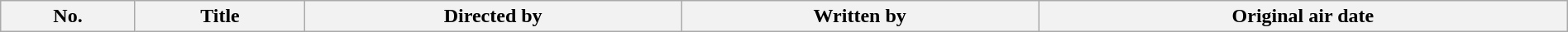<table class="wikitable plainrowheaders" style="width:100%; style="background:#fff;">
<tr>
<th style="background:#;">No.</th>
<th style="background:#;">Title</th>
<th style="background:#;">Directed by</th>
<th style="background:#;">Written by</th>
<th style="background:#;">Original air date<br>








</th>
</tr>
</table>
